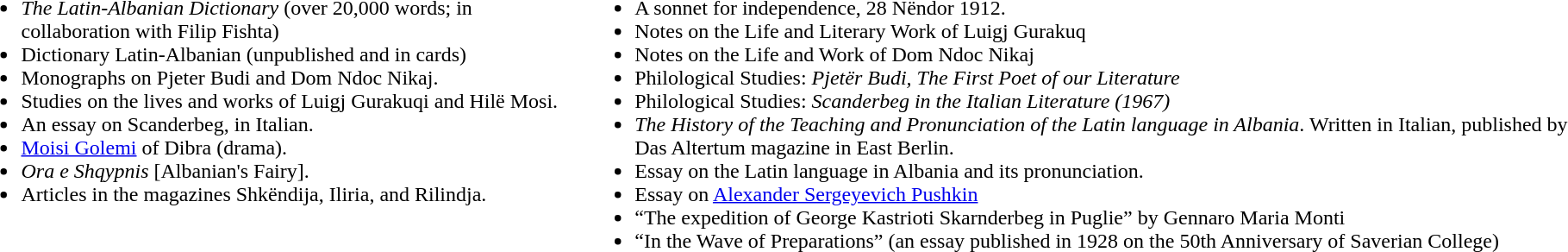<table>
<tr>
<td valign="top"><br><ul><li><em>The Latin-Albanian Dictionary</em> (over 20,000 words; in collaboration with Filip Fishta)</li><li>Dictionary Latin-Albanian (unpublished and in cards)</li><li>Monographs on Pjeter Budi and Dom Ndoc Nikaj.</li><li>Studies on the lives and works of Luigj Gurakuqi and Hilё Mosi.</li><li>An essay on Scanderbeg, in Italian.</li><li><a href='#'>Moisi Golemi</a> of Dibra (drama).</li><li><em>Ora e Shqypnis</em> [Albanian's Fairy].</li><li>Articles in the magazines Shkёndija, Iliria, and Rilindja.</li></ul></td>
<td valign="top"><br><ul><li>A sonnet for independence, 28 Nëndor 1912.</li><li>Notes on the Life and Literary Work of Luigj Gurakuq</li><li>Notes on the Life and Work of Dom Ndoc Nikaj</li><li>Philological Studies: <em>Pjetër Budi, The First Poet of our Literature</em></li><li>Philological Studies: <em>Scanderbeg in the Italian Literature (1967)</em></li><li><em>The History of the Teaching and Pronunciation of the Latin language in Albania</em>. Written in Italian, published by Das Altertum magazine in East Berlin.</li><li>Essay on the Latin language in Albania and its pronunciation.</li><li>Essay on <a href='#'>Alexander Sergeyevich Pushkin</a></li><li>“The expedition of George Kastrioti Skarnderbeg in Puglie” by Gennaro Maria Monti</li><li>“In the Wave of Preparations” (an essay published in 1928 on the 50th Anniversary of Saverian College)</li></ul></td>
</tr>
</table>
